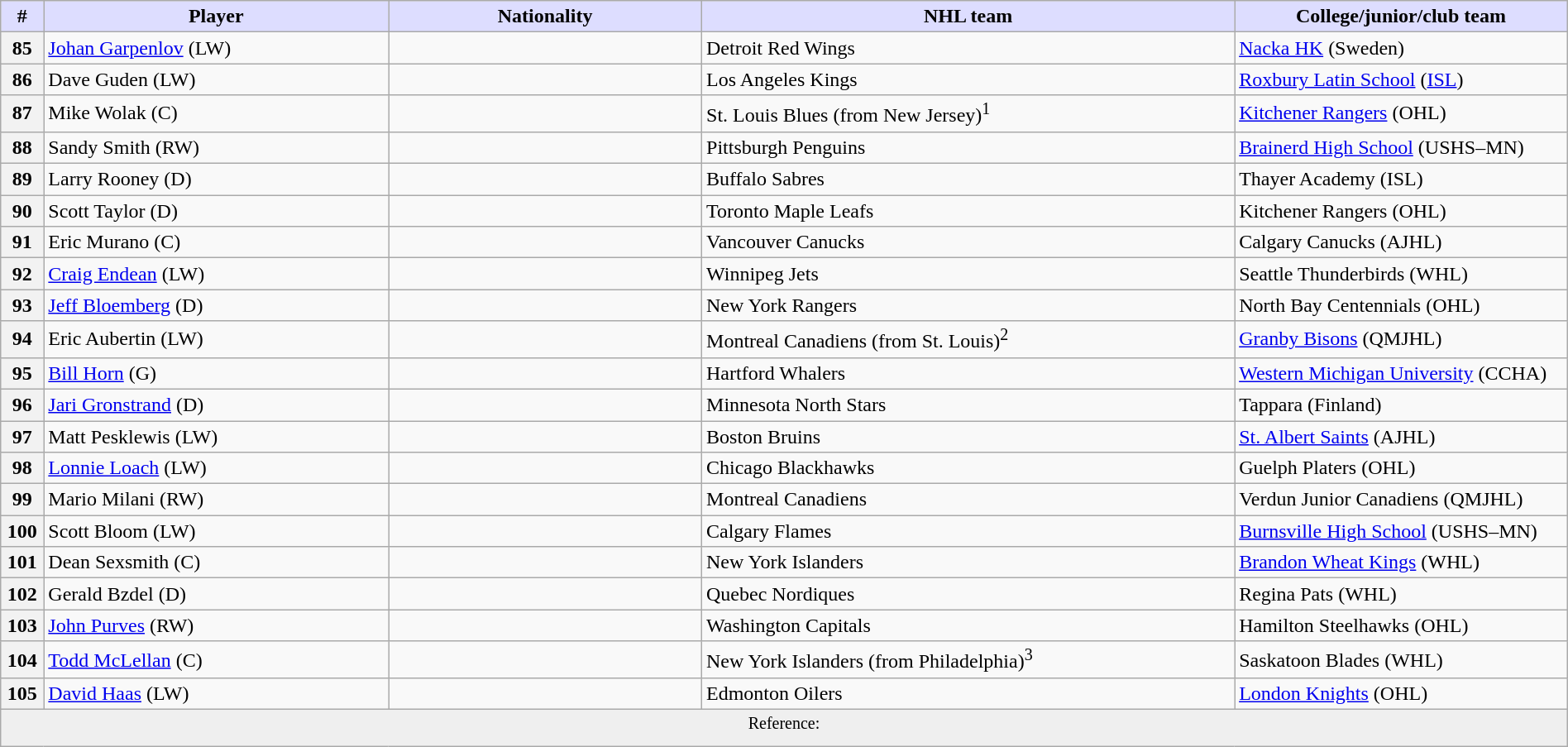<table class="wikitable" style="width: 100%">
<tr>
<th style="background:#ddf; width:2.75%;">#</th>
<th style="background:#ddf; width:22.0%;">Player</th>
<th style="background:#ddf; width:20.0%;">Nationality</th>
<th style="background:#ddf; width:34.0%;">NHL team</th>
<th style="background:#ddf; width:100.0%;">College/junior/club team</th>
</tr>
<tr>
<th>85</th>
<td><a href='#'>Johan Garpenlov</a> (LW)</td>
<td></td>
<td>Detroit Red Wings</td>
<td><a href='#'>Nacka HK</a> (Sweden)</td>
</tr>
<tr>
<th>86</th>
<td>Dave Guden (LW)</td>
<td></td>
<td>Los Angeles Kings</td>
<td><a href='#'>Roxbury Latin School</a> (<a href='#'>ISL</a>)</td>
</tr>
<tr>
<th>87</th>
<td>Mike Wolak (C)</td>
<td></td>
<td>St. Louis Blues (from New Jersey)<sup>1</sup></td>
<td><a href='#'>Kitchener Rangers</a> (OHL)</td>
</tr>
<tr>
<th>88</th>
<td>Sandy Smith (RW)</td>
<td></td>
<td>Pittsburgh Penguins</td>
<td><a href='#'>Brainerd High School</a> (USHS–MN)</td>
</tr>
<tr>
<th>89</th>
<td>Larry Rooney (D)</td>
<td></td>
<td>Buffalo Sabres</td>
<td>Thayer Academy (ISL)</td>
</tr>
<tr>
<th>90</th>
<td>Scott Taylor (D)</td>
<td></td>
<td>Toronto Maple Leafs</td>
<td>Kitchener Rangers (OHL)</td>
</tr>
<tr>
<th>91</th>
<td>Eric Murano (C)</td>
<td></td>
<td>Vancouver Canucks</td>
<td>Calgary Canucks (AJHL)</td>
</tr>
<tr>
<th>92</th>
<td><a href='#'>Craig Endean</a> (LW)</td>
<td></td>
<td>Winnipeg Jets</td>
<td>Seattle Thunderbirds (WHL)</td>
</tr>
<tr>
<th>93</th>
<td><a href='#'>Jeff Bloemberg</a> (D)</td>
<td></td>
<td>New York Rangers</td>
<td>North Bay Centennials (OHL)</td>
</tr>
<tr>
<th>94</th>
<td>Eric Aubertin (LW)</td>
<td></td>
<td>Montreal Canadiens (from St. Louis)<sup>2</sup></td>
<td><a href='#'>Granby Bisons</a> (QMJHL)</td>
</tr>
<tr>
<th>95</th>
<td><a href='#'>Bill Horn</a> (G)</td>
<td></td>
<td>Hartford Whalers</td>
<td><a href='#'>Western Michigan University</a> (CCHA)</td>
</tr>
<tr>
<th>96</th>
<td><a href='#'>Jari Gronstrand</a> (D)</td>
<td></td>
<td>Minnesota North Stars</td>
<td>Tappara (Finland)</td>
</tr>
<tr>
<th>97</th>
<td>Matt Pesklewis (LW)</td>
<td></td>
<td>Boston Bruins</td>
<td><a href='#'>St. Albert Saints</a> (AJHL)</td>
</tr>
<tr>
<th>98</th>
<td><a href='#'>Lonnie Loach</a> (LW)</td>
<td></td>
<td>Chicago Blackhawks</td>
<td>Guelph Platers (OHL)</td>
</tr>
<tr>
<th>99</th>
<td>Mario Milani (RW)</td>
<td></td>
<td>Montreal Canadiens</td>
<td>Verdun Junior Canadiens (QMJHL)</td>
</tr>
<tr>
<th>100</th>
<td>Scott Bloom (LW)</td>
<td></td>
<td>Calgary Flames</td>
<td><a href='#'>Burnsville High School</a> (USHS–MN)</td>
</tr>
<tr>
<th>101</th>
<td>Dean Sexsmith (C)</td>
<td></td>
<td>New York Islanders</td>
<td><a href='#'>Brandon Wheat Kings</a> (WHL)</td>
</tr>
<tr>
<th>102</th>
<td>Gerald Bzdel (D)</td>
<td></td>
<td>Quebec Nordiques</td>
<td>Regina Pats (WHL)</td>
</tr>
<tr>
<th>103</th>
<td><a href='#'>John Purves</a> (RW)</td>
<td></td>
<td>Washington Capitals</td>
<td>Hamilton Steelhawks (OHL)</td>
</tr>
<tr>
<th>104</th>
<td><a href='#'>Todd McLellan</a> (C)</td>
<td></td>
<td>New York Islanders (from Philadelphia)<sup>3</sup></td>
<td>Saskatoon Blades (WHL)</td>
</tr>
<tr>
<th>105</th>
<td><a href='#'>David Haas</a> (LW)</td>
<td></td>
<td>Edmonton Oilers</td>
<td><a href='#'>London Knights</a> (OHL)</td>
</tr>
<tr>
<td align=center colspan="6" bgcolor="#efefef"><sup>Reference:   </sup></td>
</tr>
</table>
